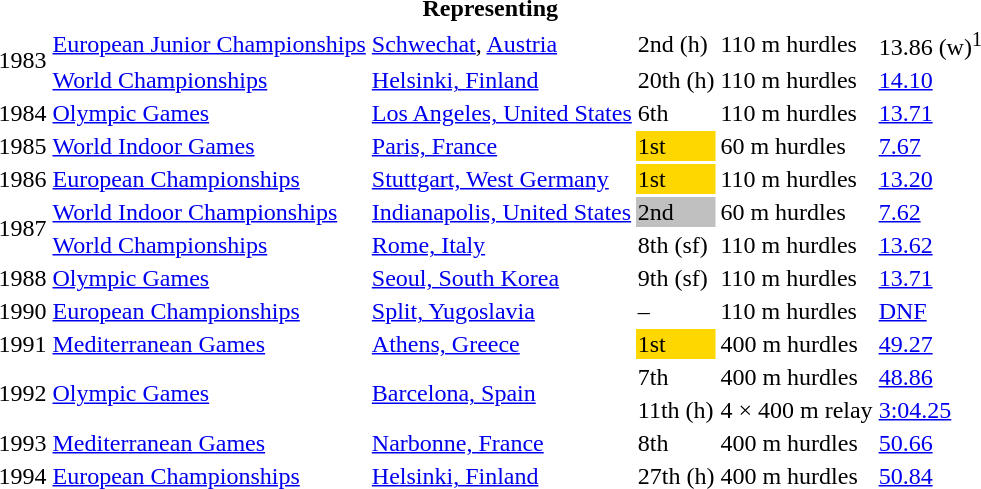<table>
<tr>
<th colspan="6">Representing </th>
</tr>
<tr>
<td rowspan=2>1983</td>
<td><a href='#'>European Junior Championships</a></td>
<td><a href='#'>Schwechat</a>, <a href='#'>Austria</a></td>
<td>2nd (h)</td>
<td>110 m hurdles</td>
<td>13.86 (w)<sup>1</sup></td>
</tr>
<tr>
<td><a href='#'>World Championships</a></td>
<td><a href='#'>Helsinki, Finland</a></td>
<td>20th (h)</td>
<td>110 m hurdles</td>
<td><a href='#'>14.10</a></td>
</tr>
<tr>
<td>1984</td>
<td><a href='#'>Olympic Games</a></td>
<td><a href='#'>Los Angeles, United States</a></td>
<td>6th</td>
<td>110 m hurdles</td>
<td><a href='#'>13.71</a></td>
</tr>
<tr>
<td>1985</td>
<td><a href='#'>World Indoor Games</a></td>
<td><a href='#'>Paris, France</a></td>
<td bgcolor=gold>1st</td>
<td>60 m hurdles</td>
<td><a href='#'>7.67</a></td>
</tr>
<tr>
<td>1986</td>
<td><a href='#'>European Championships</a></td>
<td><a href='#'>Stuttgart, West Germany</a></td>
<td bgcolor=gold>1st</td>
<td>110 m hurdles</td>
<td><a href='#'>13.20</a></td>
</tr>
<tr>
<td rowspan=2>1987</td>
<td><a href='#'>World Indoor Championships</a></td>
<td><a href='#'>Indianapolis, United States</a></td>
<td bgcolor=silver>2nd</td>
<td>60 m hurdles</td>
<td><a href='#'>7.62</a></td>
</tr>
<tr>
<td><a href='#'>World Championships</a></td>
<td><a href='#'>Rome, Italy</a></td>
<td>8th (sf)</td>
<td>110 m hurdles</td>
<td><a href='#'>13.62</a></td>
</tr>
<tr>
<td>1988</td>
<td><a href='#'>Olympic Games</a></td>
<td><a href='#'>Seoul, South Korea</a></td>
<td>9th (sf)</td>
<td>110 m hurdles</td>
<td><a href='#'>13.71</a></td>
</tr>
<tr>
<td>1990</td>
<td><a href='#'>European Championships</a></td>
<td><a href='#'>Split, Yugoslavia</a></td>
<td>–</td>
<td>110 m hurdles</td>
<td><a href='#'>DNF</a></td>
</tr>
<tr>
<td>1991</td>
<td><a href='#'>Mediterranean Games</a></td>
<td><a href='#'>Athens, Greece</a></td>
<td bgcolor=gold>1st</td>
<td>400 m hurdles</td>
<td><a href='#'>49.27</a></td>
</tr>
<tr>
<td rowspan=2>1992</td>
<td rowspan=2><a href='#'>Olympic Games</a></td>
<td rowspan=2><a href='#'>Barcelona, Spain</a></td>
<td>7th</td>
<td>400 m hurdles</td>
<td><a href='#'>48.86</a></td>
</tr>
<tr>
<td>11th (h)</td>
<td>4 × 400 m relay</td>
<td><a href='#'>3:04.25</a></td>
</tr>
<tr>
<td>1993</td>
<td><a href='#'>Mediterranean Games</a></td>
<td><a href='#'>Narbonne, France</a></td>
<td>8th</td>
<td>400 m hurdles</td>
<td><a href='#'>50.66</a></td>
</tr>
<tr>
<td>1994</td>
<td><a href='#'>European Championships</a></td>
<td><a href='#'>Helsinki, Finland</a></td>
<td>27th (h)</td>
<td>400 m hurdles</td>
<td><a href='#'>50.84</a></td>
</tr>
</table>
